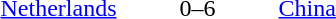<table style="text-align:center">
<tr>
<th width=200></th>
<th width=100></th>
<th width=200></th>
</tr>
<tr>
<td align=right><a href='#'>Netherlands</a> </td>
<td>0–6</td>
<td align=left> <a href='#'>China</a></td>
</tr>
<tr>
</tr>
</table>
